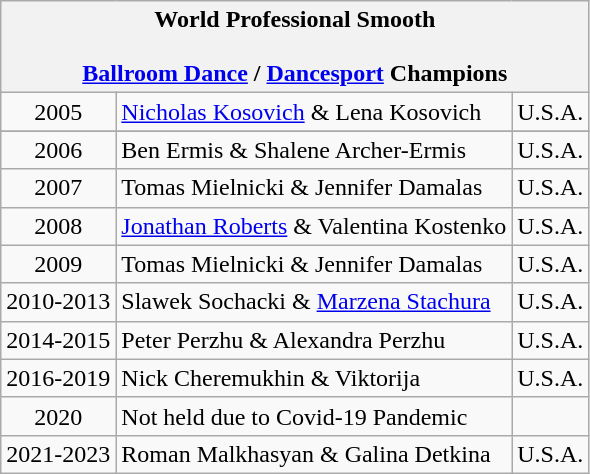<table class="wikitable">
<tr>
<th colspan="3" align="center">World Professional Smooth<br><br><a href='#'>Ballroom Dance</a> / <a href='#'>Dancesport</a> Champions</th>
</tr>
<tr>
<td align="center">2005</td>
<td><a href='#'>Nicholas Kosovich</a> & Lena Kosovich</td>
<td> U.S.A.</td>
</tr>
<tr>
</tr>
<tr>
<td align="center">2006</td>
<td>Ben Ermis & Shalene Archer-Ermis</td>
<td> U.S.A.</td>
</tr>
<tr>
<td align="center">2007</td>
<td>Tomas Mielnicki & Jennifer Damalas</td>
<td> U.S.A.</td>
</tr>
<tr>
<td align="center">2008</td>
<td><a href='#'>Jonathan Roberts</a> & Valentina Kostenko</td>
<td> U.S.A.</td>
</tr>
<tr>
<td align="center">2009</td>
<td>Tomas Mielnicki & Jennifer Damalas</td>
<td> U.S.A.</td>
</tr>
<tr>
<td align="center">2010-2013</td>
<td>Slawek Sochacki & <a href='#'>Marzena Stachura</a></td>
<td> U.S.A.</td>
</tr>
<tr>
<td align="center">2014-2015</td>
<td>Peter Perzhu & Alexandra Perzhu</td>
<td> U.S.A.</td>
</tr>
<tr>
<td align="center">2016-2019</td>
<td>Nick Cheremukhin & Viktorija</td>
<td> U.S.A.</td>
</tr>
<tr>
<td align="center">2020</td>
<td>Not held due to Covid-19 Pandemic</td>
<td></td>
</tr>
<tr>
<td align="center">2021-2023</td>
<td>Roman Malkhasyan & Galina Detkina</td>
<td> U.S.A.</td>
</tr>
</table>
